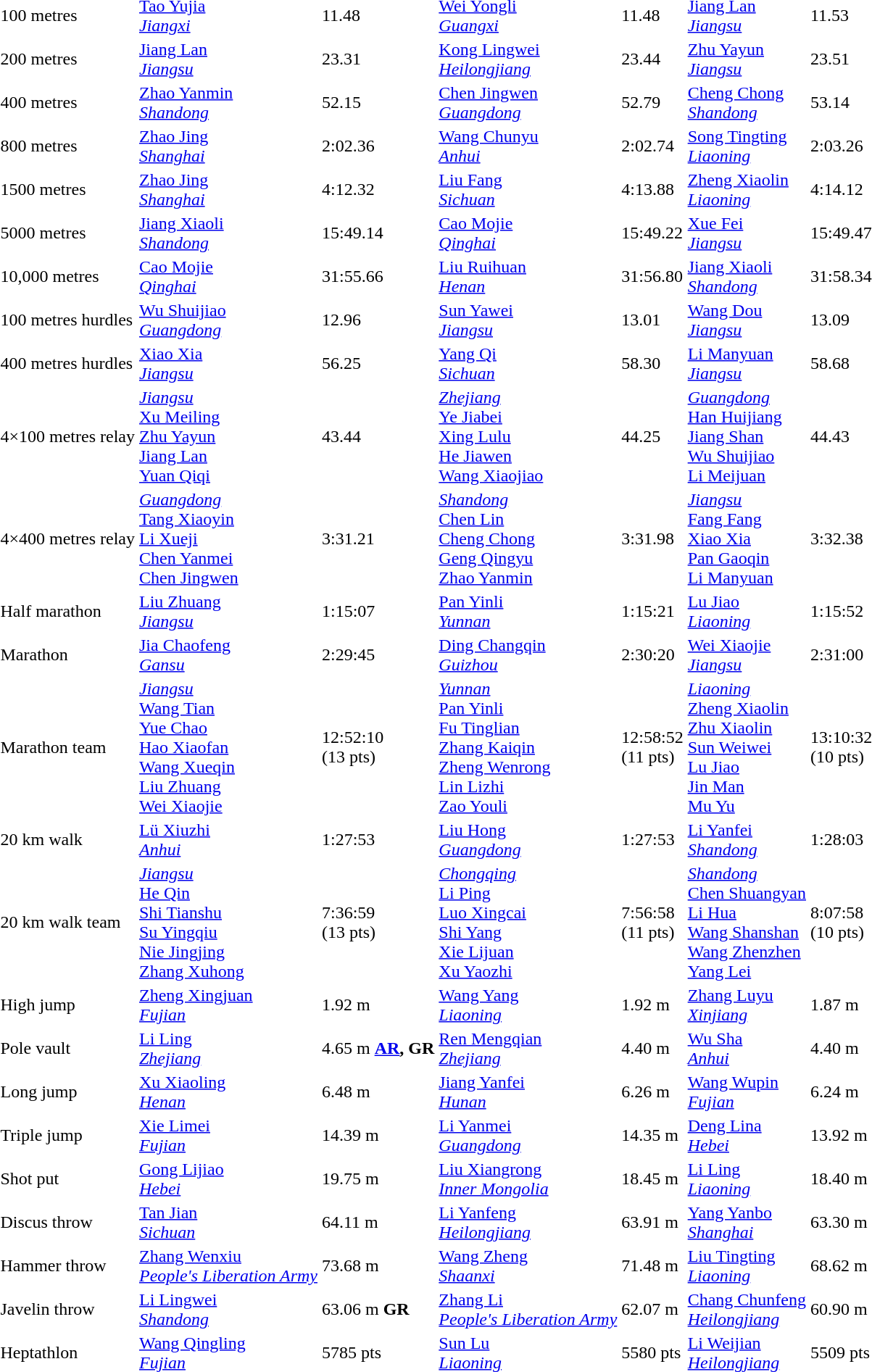<table>
<tr>
<td>100 metres</td>
<td><a href='#'>Tao Yujia</a><br><em><a href='#'>Jiangxi</a></em></td>
<td>11.48</td>
<td><a href='#'>Wei Yongli</a><br><em><a href='#'>Guangxi</a></em></td>
<td>11.48</td>
<td><a href='#'>Jiang Lan</a><br><em><a href='#'>Jiangsu</a></em></td>
<td>11.53</td>
</tr>
<tr>
<td>200 metres</td>
<td><a href='#'>Jiang Lan</a><br><em><a href='#'>Jiangsu</a></em></td>
<td>23.31</td>
<td><a href='#'>Kong Lingwei</a><br><em><a href='#'>Heilongjiang</a></em></td>
<td>23.44</td>
<td><a href='#'>Zhu Yayun</a><br><em><a href='#'>Jiangsu</a></em></td>
<td>23.51</td>
</tr>
<tr>
<td>400 metres<br></td>
<td><a href='#'>Zhao Yanmin</a><br><em><a href='#'>Shandong</a></em></td>
<td>52.15</td>
<td><a href='#'>Chen Jingwen</a><br><em><a href='#'>Guangdong</a></em></td>
<td>52.79</td>
<td><a href='#'>Cheng Chong</a><br><em><a href='#'>Shandong</a></em></td>
<td>53.14</td>
</tr>
<tr>
<td>800 metres</td>
<td><a href='#'>Zhao Jing</a><br><em><a href='#'>Shanghai</a></em></td>
<td>2:02.36</td>
<td><a href='#'>Wang Chunyu</a><br><em><a href='#'>Anhui</a></em></td>
<td>2:02.74</td>
<td><a href='#'>Song Tingting</a><br><em><a href='#'>Liaoning</a></em></td>
<td>2:03.26</td>
</tr>
<tr>
<td>1500 metres</td>
<td><a href='#'>Zhao Jing</a><br><em><a href='#'>Shanghai</a></em></td>
<td>4:12.32</td>
<td><a href='#'>Liu Fang</a><br><em><a href='#'>Sichuan</a></em></td>
<td>4:13.88</td>
<td><a href='#'>Zheng Xiaolin</a><br><em><a href='#'>Liaoning</a></em></td>
<td>4:14.12</td>
</tr>
<tr>
<td>5000 metres</td>
<td><a href='#'>Jiang Xiaoli</a><br><em><a href='#'>Shandong</a></em></td>
<td>15:49.14</td>
<td><a href='#'>Cao Mojie</a><br><em><a href='#'>Qinghai</a></em></td>
<td>15:49.22</td>
<td><a href='#'>Xue Fei</a><br><em><a href='#'>Jiangsu</a></em></td>
<td>15:49.47</td>
</tr>
<tr>
<td>10,000 metres</td>
<td><a href='#'>Cao Mojie</a><br><em><a href='#'>Qinghai</a></em></td>
<td>31:55.66</td>
<td><a href='#'>Liu Ruihuan</a><br><em><a href='#'>Henan</a></em></td>
<td>31:56.80</td>
<td><a href='#'>Jiang Xiaoli</a><br><em><a href='#'>Shandong</a></em></td>
<td>31:58.34</td>
</tr>
<tr>
<td>100 metres hurdles</td>
<td><a href='#'>Wu Shuijiao</a><br><em><a href='#'>Guangdong</a></em></td>
<td>12.96</td>
<td><a href='#'>Sun Yawei</a><br><em><a href='#'>Jiangsu</a></em></td>
<td>13.01</td>
<td><a href='#'>Wang Dou</a><br><em><a href='#'>Jiangsu</a></em></td>
<td>13.09</td>
</tr>
<tr>
<td>400 metres hurdles</td>
<td><a href='#'>Xiao Xia</a><br><em><a href='#'>Jiangsu</a></em></td>
<td>56.25</td>
<td><a href='#'>Yang Qi</a><br><em><a href='#'>Sichuan</a></em></td>
<td>58.30</td>
<td><a href='#'>Li Manyuan</a><br><em><a href='#'>Jiangsu</a></em></td>
<td>58.68</td>
</tr>
<tr>
<td>4×100 metres relay</td>
<td><em><a href='#'>Jiangsu</a></em><br><a href='#'>Xu Meiling</a><br><a href='#'>Zhu Yayun</a><br><a href='#'>Jiang Lan</a><br><a href='#'>Yuan Qiqi</a></td>
<td>43.44</td>
<td><em><a href='#'>Zhejiang</a></em><br><a href='#'>Ye Jiabei</a><br><a href='#'>Xing Lulu</a><br><a href='#'>He Jiawen</a><br><a href='#'>Wang Xiaojiao</a></td>
<td>44.25</td>
<td><em><a href='#'>Guangdong</a></em><br><a href='#'>Han Huijiang</a><br><a href='#'>Jiang Shan</a><br><a href='#'>Wu Shuijiao</a><br><a href='#'>Li Meijuan</a></td>
<td>44.43</td>
</tr>
<tr>
<td>4×400 metres relay</td>
<td><em><a href='#'>Guangdong</a></em><br><a href='#'>Tang Xiaoyin</a><br><a href='#'>Li Xueji</a><br><a href='#'>Chen Yanmei</a><br><a href='#'>Chen Jingwen</a></td>
<td>3:31.21</td>
<td><em><a href='#'>Shandong</a></em><br><a href='#'>Chen Lin</a><br><a href='#'>Cheng Chong</a><br><a href='#'>Geng Qingyu</a><br><a href='#'>Zhao Yanmin</a></td>
<td>3:31.98</td>
<td><em><a href='#'>Jiangsu</a></em><br><a href='#'>Fang Fang</a><br><a href='#'>Xiao Xia</a><br><a href='#'>Pan Gaoqin</a><br><a href='#'>Li Manyuan</a></td>
<td>3:32.38</td>
</tr>
<tr>
<td>Half marathon</td>
<td><a href='#'>Liu Zhuang</a><br><em><a href='#'>Jiangsu</a></em></td>
<td>1:15:07</td>
<td><a href='#'>Pan Yinli</a><br><em><a href='#'>Yunnan</a></em></td>
<td>1:15:21</td>
<td><a href='#'>Lu Jiao</a><br><em><a href='#'>Liaoning</a></em></td>
<td>1:15:52</td>
</tr>
<tr>
<td>Marathon</td>
<td><a href='#'>Jia Chaofeng</a><br><em><a href='#'>Gansu</a></em></td>
<td>2:29:45</td>
<td><a href='#'>Ding Changqin</a><br><em><a href='#'>Guizhou</a></em></td>
<td>2:30:20</td>
<td><a href='#'>Wei Xiaojie</a><br><em><a href='#'>Jiangsu</a></em></td>
<td>2:31:00</td>
</tr>
<tr>
<td>Marathon team</td>
<td><em><a href='#'>Jiangsu</a></em><br><a href='#'>Wang Tian</a><br><a href='#'>Yue Chao</a><br><a href='#'>Hao Xiaofan</a><br><a href='#'>Wang Xueqin</a><br><a href='#'>Liu Zhuang</a><br><a href='#'>Wei Xiaojie</a></td>
<td>12:52:10<br>(13 pts)</td>
<td><em><a href='#'>Yunnan</a></em><br><a href='#'>Pan Yinli</a><br><a href='#'>Fu Tinglian</a><br><a href='#'>Zhang Kaiqin</a><br><a href='#'>Zheng Wenrong</a><br><a href='#'>Lin Lizhi</a><br><a href='#'>Zao Youli</a></td>
<td>12:58:52<br>(11 pts)</td>
<td><em><a href='#'>Liaoning</a></em><br><a href='#'>Zheng Xiaolin</a><br><a href='#'>Zhu Xiaolin</a><br><a href='#'>Sun Weiwei</a><br><a href='#'>Lu Jiao</a><br><a href='#'>Jin Man</a><br><a href='#'>Mu Yu</a></td>
<td>13:10:32<br>(10 pts)</td>
</tr>
<tr>
<td>20 km walk</td>
<td><a href='#'>Lü Xiuzhi</a><br><em><a href='#'>Anhui</a></em></td>
<td>1:27:53</td>
<td><a href='#'>Liu Hong</a><br><em><a href='#'>Guangdong</a></em></td>
<td>1:27:53</td>
<td><a href='#'>Li Yanfei</a><br><em><a href='#'>Shandong</a></em></td>
<td>1:28:03</td>
</tr>
<tr>
<td>20 km walk team</td>
<td><em><a href='#'>Jiangsu</a></em><br><a href='#'>He Qin</a><br><a href='#'>Shi Tianshu</a><br><a href='#'>Su Yingqiu</a><br><a href='#'>Nie Jingjing</a><br><a href='#'>Zhang Xuhong</a></td>
<td>7:36:59<br>(13 pts)</td>
<td><em><a href='#'>Chongqing</a></em><br><a href='#'>Li Ping</a><br><a href='#'>Luo Xingcai</a><br><a href='#'>Shi Yang</a><br><a href='#'>Xie Lijuan</a><br><a href='#'>Xu Yaozhi</a></td>
<td>7:56:58<br>(11 pts)</td>
<td><em><a href='#'>Shandong</a></em><br><a href='#'>Chen Shuangyan</a><br><a href='#'>Li Hua</a><br><a href='#'>Wang Shanshan</a><br><a href='#'>Wang Zhenzhen</a><br><a href='#'>Yang Lei</a></td>
<td>8:07:58<br>(10 pts)</td>
</tr>
<tr>
<td>High jump</td>
<td><a href='#'>Zheng Xingjuan</a><br><em><a href='#'>Fujian</a></em></td>
<td>1.92 m</td>
<td><a href='#'>Wang Yang</a><br><em><a href='#'>Liaoning</a></em></td>
<td>1.92 m</td>
<td><a href='#'>Zhang Luyu</a><br><em><a href='#'>Xinjiang</a></em></td>
<td>1.87 m</td>
</tr>
<tr>
<td>Pole vault</td>
<td><a href='#'>Li Ling</a><br><em><a href='#'>Zhejiang</a></em></td>
<td>4.65 m <strong><a href='#'>AR</a>, GR</strong></td>
<td><a href='#'>Ren Mengqian</a><br><em><a href='#'>Zhejiang</a></em></td>
<td>4.40 m</td>
<td><a href='#'>Wu Sha</a><br><em><a href='#'>Anhui</a></em></td>
<td>4.40 m</td>
</tr>
<tr>
<td>Long jump</td>
<td><a href='#'>Xu Xiaoling</a><br><em><a href='#'>Henan</a></em></td>
<td>6.48 m</td>
<td><a href='#'>Jiang Yanfei</a><br><em><a href='#'>Hunan</a></em></td>
<td>6.26 m</td>
<td><a href='#'>Wang Wupin</a><br><em><a href='#'>Fujian</a></em></td>
<td>6.24 m</td>
</tr>
<tr>
<td>Triple jump</td>
<td><a href='#'>Xie Limei</a><br><em><a href='#'>Fujian</a></em></td>
<td>14.39 m</td>
<td><a href='#'>Li Yanmei</a><br><em><a href='#'>Guangdong</a></em></td>
<td>14.35 m</td>
<td><a href='#'>Deng Lina</a><br><em><a href='#'>Hebei</a></em></td>
<td>13.92 m</td>
</tr>
<tr>
<td>Shot put</td>
<td><a href='#'>Gong Lijiao</a><br><em><a href='#'>Hebei</a></em></td>
<td>19.75 m</td>
<td><a href='#'>Liu Xiangrong</a><br><em><a href='#'>Inner Mongolia</a></em></td>
<td>18.45 m</td>
<td><a href='#'>Li Ling</a><br><em><a href='#'>Liaoning</a></em></td>
<td>18.40 m</td>
</tr>
<tr>
<td>Discus throw</td>
<td><a href='#'>Tan Jian</a><br><em><a href='#'>Sichuan</a></em></td>
<td>64.11 m</td>
<td><a href='#'>Li Yanfeng</a><br><em><a href='#'>Heilongjiang</a></em></td>
<td>63.91 m</td>
<td><a href='#'>Yang Yanbo</a><br><em><a href='#'>Shanghai</a></em></td>
<td>63.30 m</td>
</tr>
<tr>
<td>Hammer throw</td>
<td><a href='#'>Zhang Wenxiu</a><br><em><a href='#'>People's Liberation Army</a></em></td>
<td>73.68 m</td>
<td><a href='#'>Wang Zheng</a><br><em><a href='#'>Shaanxi</a></em></td>
<td>71.48 m</td>
<td><a href='#'>Liu Tingting</a><br><em><a href='#'>Liaoning</a></em></td>
<td>68.62 m</td>
</tr>
<tr>
<td>Javelin throw</td>
<td><a href='#'>Li Lingwei</a><br><em><a href='#'>Shandong</a></em></td>
<td>63.06 m <strong>GR</strong></td>
<td><a href='#'>Zhang Li</a><br><em><a href='#'>People's Liberation Army</a></em></td>
<td>62.07 m</td>
<td><a href='#'>Chang Chunfeng</a><br><em><a href='#'>Heilongjiang</a></em></td>
<td>60.90 m</td>
</tr>
<tr>
<td>Heptathlon</td>
<td><a href='#'>Wang Qingling</a><br><em><a href='#'>Fujian</a></em></td>
<td>5785 pts</td>
<td><a href='#'>Sun Lu</a><br><em><a href='#'>Liaoning</a></em></td>
<td>5580 pts</td>
<td><a href='#'>Li Weijian</a><br><em><a href='#'>Heilongjiang</a></em></td>
<td>5509 pts</td>
</tr>
</table>
